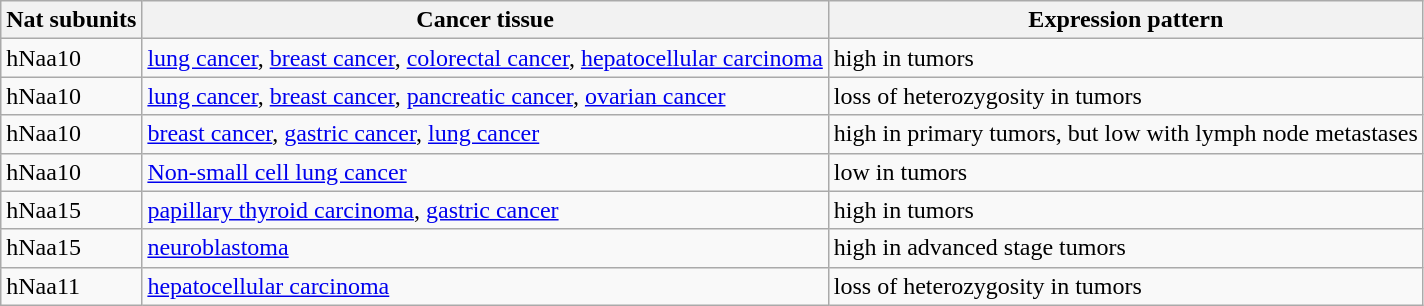<table class="wikitable">
<tr>
<th>Nat subunits</th>
<th>Cancer tissue</th>
<th>Expression pattern</th>
</tr>
<tr>
<td>hNaa10</td>
<td><a href='#'>lung cancer</a>, <a href='#'>breast cancer</a>, <a href='#'>colorectal cancer</a>, <a href='#'>hepatocellular carcinoma</a></td>
<td>high in tumors</td>
</tr>
<tr>
<td>hNaa10</td>
<td><a href='#'>lung cancer</a>, <a href='#'>breast cancer</a>, <a href='#'>pancreatic cancer</a>, <a href='#'>ovarian cancer</a></td>
<td>loss of heterozygosity in tumors</td>
</tr>
<tr>
<td>hNaa10</td>
<td><a href='#'>breast cancer</a>, <a href='#'>gastric cancer</a>, <a href='#'>lung cancer</a></td>
<td>high in primary tumors, but low with lymph node metastases</td>
</tr>
<tr>
<td>hNaa10</td>
<td><a href='#'>Non-small cell lung cancer</a></td>
<td>low in tumors</td>
</tr>
<tr>
<td>hNaa15</td>
<td><a href='#'>papillary thyroid carcinoma</a>, <a href='#'>gastric cancer</a></td>
<td>high in tumors</td>
</tr>
<tr>
<td>hNaa15</td>
<td><a href='#'>neuroblastoma</a></td>
<td>high in advanced stage tumors</td>
</tr>
<tr>
<td>hNaa11</td>
<td><a href='#'>hepatocellular carcinoma</a></td>
<td>loss of heterozygosity in tumors</td>
</tr>
</table>
